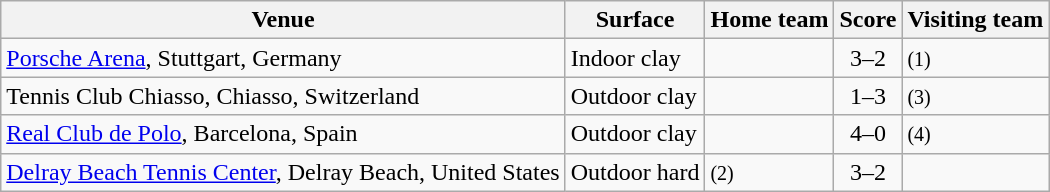<table class=wikitable style="border:1px solid #AAAAAA;">
<tr>
<th>Venue</th>
<th>Surface</th>
<th>Home team</th>
<th>Score</th>
<th>Visiting team</th>
</tr>
<tr>
<td><a href='#'>Porsche Arena</a>, Stuttgart, Germany</td>
<td>Indoor clay</td>
<td><strong></strong></td>
<td align=center>3–2</td>
<td> <small>(1)</small></td>
</tr>
<tr>
<td>Tennis Club Chiasso, Chiasso, Switzerland</td>
<td>Outdoor clay</td>
<td></td>
<td align=center>1–3</td>
<td><strong></strong> <small>(3)</small></td>
</tr>
<tr>
<td><a href='#'>Real Club de Polo</a>, Barcelona, Spain</td>
<td>Outdoor clay</td>
<td><strong></strong></td>
<td align=center>4–0</td>
<td> <small>(4)</small></td>
</tr>
<tr>
<td><a href='#'>Delray Beach Tennis Center</a>, Delray Beach, United States</td>
<td>Outdoor hard</td>
<td><strong></strong> <small>(2)</small></td>
<td align=center>3–2</td>
<td></td>
</tr>
</table>
